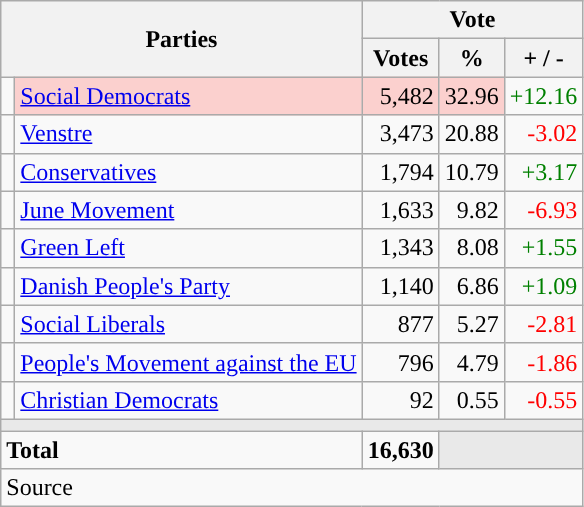<table class="wikitable" style="text-align:right;">
<tr>
<th style="text-align:centre;" rowspan="2" colspan="2" width="225">Parties</th>
<th colspan="3">Vote</th>
</tr>
<tr>
<th width="15">Votes</th>
<th width="15">%</th>
<th width="15">+ / -</th>
</tr>
<tr>
<td width="2" style="color:inherit;background:"></td>
<td bgcolor=#fbd0ce   align="left"><a href='#'>Social Democrats</a></td>
<td bgcolor=#fbd0ce>5,482</td>
<td bgcolor=#fbd0ce>32.96</td>
<td style=color:green;>+12.16</td>
</tr>
<tr>
<td width="2" style="color:inherit;background:"></td>
<td align="left"><a href='#'>Venstre</a></td>
<td>3,473</td>
<td>20.88</td>
<td style=color:red;>-3.02</td>
</tr>
<tr>
<td width="2" style="color:inherit;background:"></td>
<td align="left"><a href='#'>Conservatives</a></td>
<td>1,794</td>
<td>10.79</td>
<td style=color:green;>+3.17</td>
</tr>
<tr>
<td width="2" style="color:inherit;background:"></td>
<td align="left"><a href='#'>June Movement</a></td>
<td>1,633</td>
<td>9.82</td>
<td style=color:red;>-6.93</td>
</tr>
<tr>
<td width="2" style="color:inherit;background:"></td>
<td align="left"><a href='#'>Green Left</a></td>
<td>1,343</td>
<td>8.08</td>
<td style=color:green;>+1.55</td>
</tr>
<tr>
<td width="2" style="color:inherit;background:"></td>
<td align="left"><a href='#'>Danish People's Party</a></td>
<td>1,140</td>
<td>6.86</td>
<td style=color:green;>+1.09</td>
</tr>
<tr>
<td width="2" style="color:inherit;background:"></td>
<td align="left"><a href='#'>Social Liberals</a></td>
<td>877</td>
<td>5.27</td>
<td style=color:red;>-2.81</td>
</tr>
<tr>
<td width="2" style="color:inherit;background:"></td>
<td align="left"><a href='#'>People's Movement against the EU</a></td>
<td>796</td>
<td>4.79</td>
<td style=color:red;>-1.86</td>
</tr>
<tr>
<td width="2" style="color:inherit;background:"></td>
<td align="left"><a href='#'>Christian Democrats</a></td>
<td>92</td>
<td>0.55</td>
<td style=color:red;>-0.55</td>
</tr>
<tr>
<td colspan="7" bgcolor="#E9E9E9"></td>
</tr>
<tr>
<td align="left" colspan="2"><strong>Total</strong></td>
<td><strong>16,630</strong></td>
<td bgcolor="#E9E9E9" colspan="2"></td>
</tr>
<tr>
<td align="left" colspan="6">Source</td>
</tr>
</table>
